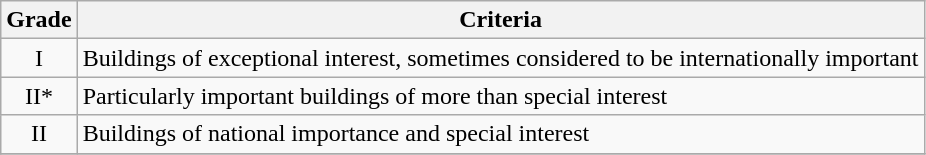<table class="wikitable" border="1">
<tr>
<th>Grade</th>
<th>Criteria</th>
</tr>
<tr>
<td align="center" >I</td>
<td>Buildings of exceptional interest, sometimes considered to be internationally important</td>
</tr>
<tr>
<td align="center" >II*</td>
<td>Particularly important buildings of more than special interest</td>
</tr>
<tr>
<td align="center" >II</td>
<td>Buildings of national importance and special interest</td>
</tr>
<tr>
</tr>
</table>
